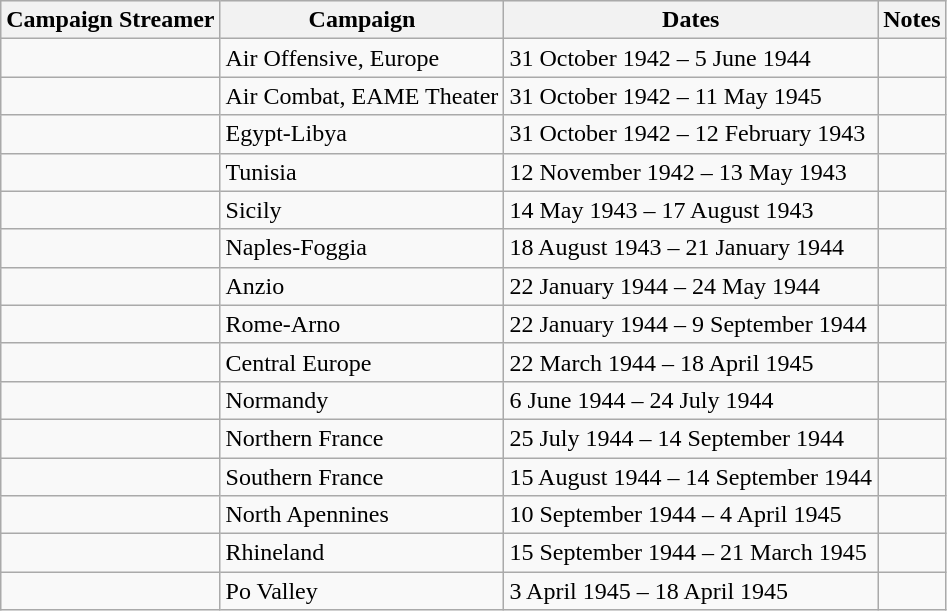<table class="wikitable">
<tr style="background:#efefef;">
<th>Campaign Streamer</th>
<th>Campaign</th>
<th>Dates</th>
<th>Notes</th>
</tr>
<tr>
<td></td>
<td>Air Offensive, Europe</td>
<td>31 October 1942 – 5 June 1944</td>
<td></td>
</tr>
<tr>
<td></td>
<td>Air Combat, EAME Theater</td>
<td>31 October 1942 – 11 May 1945</td>
<td></td>
</tr>
<tr>
<td></td>
<td>Egypt-Libya</td>
<td>31 October 1942 – 12 February 1943</td>
<td></td>
</tr>
<tr>
<td></td>
<td>Tunisia</td>
<td>12 November 1942 – 13 May 1943</td>
<td></td>
</tr>
<tr>
<td></td>
<td>Sicily</td>
<td>14 May 1943 – 17 August 1943</td>
<td></td>
</tr>
<tr>
<td></td>
<td>Naples-Foggia</td>
<td>18 August 1943 – 21 January 1944</td>
<td></td>
</tr>
<tr>
<td></td>
<td>Anzio</td>
<td>22 January 1944 – 24 May 1944</td>
<td></td>
</tr>
<tr>
<td></td>
<td>Rome-Arno</td>
<td>22 January 1944 – 9 September 1944</td>
<td></td>
</tr>
<tr>
<td></td>
<td>Central Europe</td>
<td>22 March 1944 – 18 April 1945</td>
<td></td>
</tr>
<tr>
<td></td>
<td>Normandy</td>
<td>6 June 1944 – 24 July 1944</td>
<td></td>
</tr>
<tr>
<td></td>
<td>Northern France</td>
<td>25 July 1944 – 14 September 1944</td>
<td></td>
</tr>
<tr>
<td></td>
<td>Southern France</td>
<td>15 August 1944 – 14 September 1944</td>
<td></td>
</tr>
<tr>
<td></td>
<td>North Apennines</td>
<td>10 September 1944 – 4 April 1945</td>
<td></td>
</tr>
<tr>
<td></td>
<td>Rhineland</td>
<td>15 September 1944 – 21 March 1945</td>
<td></td>
</tr>
<tr>
<td></td>
<td>Po Valley</td>
<td>3 April 1945 – 18 April 1945</td>
<td></td>
</tr>
</table>
